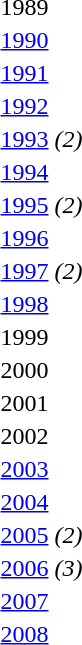<table>
<tr>
<td align="center">1989</td>
<td></td>
<td></td>
<td></td>
</tr>
<tr>
<td align="center"><a href='#'>1990</a></td>
<td></td>
<td></td>
<td></td>
</tr>
<tr>
<td align="center"><a href='#'>1991</a></td>
<td></td>
<td></td>
<td></td>
</tr>
<tr>
<td align="center"><a href='#'>1992</a></td>
<td></td>
<td></td>
<td></td>
</tr>
<tr>
<td align="center"><a href='#'>1993</a></td>
<td> <em>(2)</em></td>
<td></td>
<td></td>
</tr>
<tr>
<td align="center"><a href='#'>1994</a></td>
<td></td>
<td></td>
<td></td>
</tr>
<tr>
<td align="center"><a href='#'>1995</a></td>
<td> <em>(2)</em></td>
<td></td>
<td></td>
</tr>
<tr>
<td align="center"><a href='#'>1996</a></td>
<td></td>
<td></td>
<td></td>
</tr>
<tr>
<td align="center"><a href='#'>1997</a></td>
<td> <em>(2)</em></td>
<td></td>
<td></td>
</tr>
<tr>
<td align="center"><a href='#'>1998</a></td>
<td></td>
<td></td>
<td></td>
</tr>
<tr>
<td align="center">1999</td>
<td></td>
<td></td>
<td></td>
</tr>
<tr>
<td align="center">2000</td>
<td></td>
<td></td>
<td></td>
</tr>
<tr>
<td align="center">2001</td>
<td></td>
<td></td>
<td></td>
</tr>
<tr>
<td align="center">2002</td>
<td></td>
<td></td>
<td></td>
</tr>
<tr>
<td align="center"><a href='#'>2003</a></td>
<td></td>
<td></td>
<td></td>
</tr>
<tr>
<td align="center"><a href='#'>2004</a></td>
<td></td>
<td></td>
<td></td>
</tr>
<tr>
<td align="center"><a href='#'>2005</a></td>
<td> <em>(2)</em></td>
<td></td>
<td></td>
</tr>
<tr>
<td align="center"><a href='#'>2006</a></td>
<td> <em>(3)</em></td>
<td></td>
<td></td>
</tr>
<tr>
<td align="center"><a href='#'>2007</a></td>
<td></td>
<td></td>
<td></td>
</tr>
<tr>
<td align="center"><a href='#'>2008</a></td>
<td></td>
<td></td>
<td></td>
</tr>
</table>
